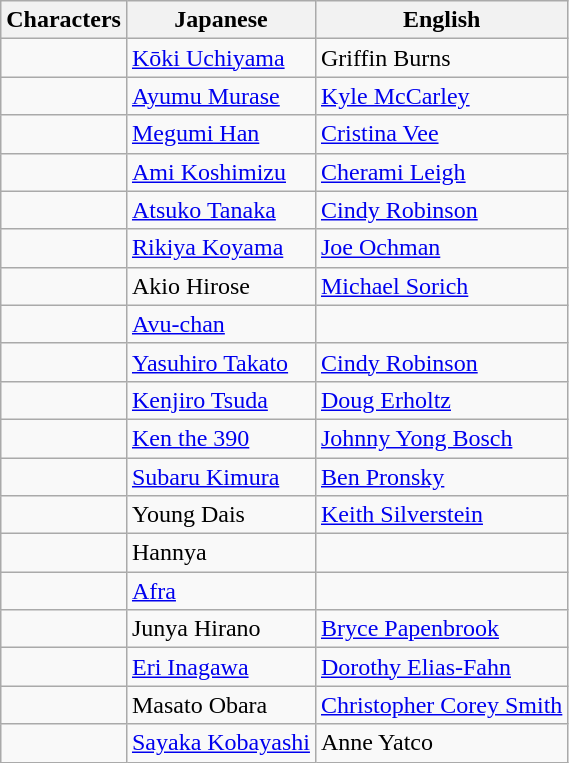<table class="wikitable">
<tr>
<th>Characters</th>
<th>Japanese</th>
<th>English</th>
</tr>
<tr>
<td></td>
<td><a href='#'>Kōki Uchiyama</a></td>
<td>Griffin Burns</td>
</tr>
<tr>
<td></td>
<td><a href='#'>Ayumu Murase</a></td>
<td><a href='#'>Kyle McCarley</a></td>
</tr>
<tr>
<td></td>
<td><a href='#'>Megumi Han</a></td>
<td><a href='#'>Cristina Vee</a></td>
</tr>
<tr>
<td></td>
<td><a href='#'>Ami Koshimizu</a></td>
<td><a href='#'>Cherami Leigh</a></td>
</tr>
<tr>
<td></td>
<td><a href='#'>Atsuko Tanaka</a></td>
<td><a href='#'>Cindy Robinson</a></td>
</tr>
<tr>
<td></td>
<td><a href='#'>Rikiya Koyama</a></td>
<td><a href='#'>Joe Ochman</a></td>
</tr>
<tr>
<td></td>
<td>Akio Hirose</td>
<td><a href='#'>Michael Sorich</a></td>
</tr>
<tr>
<td></td>
<td><a href='#'>Avu-chan</a></td>
<td></td>
</tr>
<tr>
<td></td>
<td><a href='#'>Yasuhiro Takato</a></td>
<td><a href='#'>Cindy Robinson</a></td>
</tr>
<tr>
<td></td>
<td><a href='#'>Kenjiro Tsuda</a></td>
<td><a href='#'>Doug Erholtz</a></td>
</tr>
<tr>
<td></td>
<td><a href='#'>Ken the 390</a></td>
<td><a href='#'>Johnny Yong Bosch</a></td>
</tr>
<tr>
<td></td>
<td><a href='#'>Subaru Kimura</a></td>
<td><a href='#'>Ben Pronsky</a></td>
</tr>
<tr>
<td></td>
<td>Young Dais</td>
<td><a href='#'>Keith Silverstein</a></td>
</tr>
<tr>
<td></td>
<td>Hannya</td>
<td></td>
</tr>
<tr>
<td></td>
<td><a href='#'>Afra</a></td>
<td></td>
</tr>
<tr>
<td></td>
<td>Junya Hirano</td>
<td><a href='#'>Bryce Papenbrook</a></td>
</tr>
<tr>
<td></td>
<td><a href='#'>Eri Inagawa</a></td>
<td><a href='#'>Dorothy Elias-Fahn</a></td>
</tr>
<tr>
<td></td>
<td>Masato Obara</td>
<td><a href='#'>Christopher Corey Smith</a></td>
</tr>
<tr>
<td></td>
<td><a href='#'>Sayaka Kobayashi</a></td>
<td>Anne Yatco</td>
</tr>
</table>
